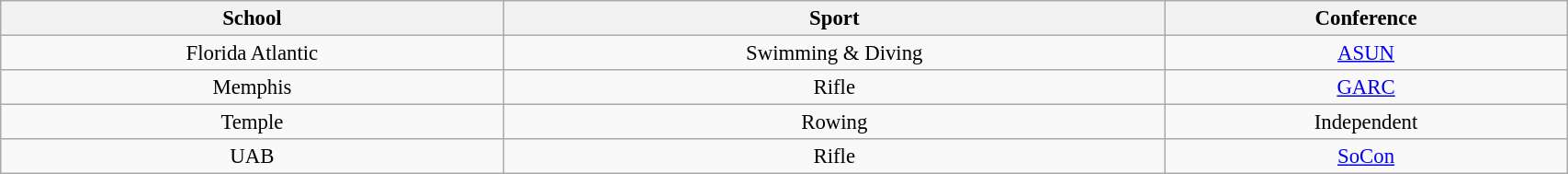<table class="wikitable sortable" style="text-align:center; font-size:95%; width:90%">
<tr>
<th>School</th>
<th>Sport</th>
<th>Conference</th>
</tr>
<tr>
<td>Florida Atlantic</td>
<td>Swimming & Diving</td>
<td><a href='#'>ASUN</a></td>
</tr>
<tr>
<td>Memphis</td>
<td>Rifle</td>
<td><a href='#'>GARC</a></td>
</tr>
<tr>
<td>Temple</td>
<td>Rowing</td>
<td>Independent</td>
</tr>
<tr>
<td>UAB</td>
<td>Rifle</td>
<td><a href='#'>SoCon</a></td>
</tr>
</table>
